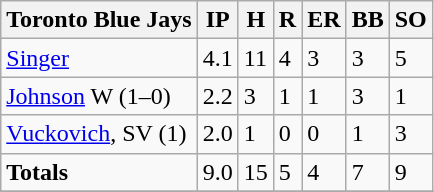<table class="wikitable sortable">
<tr>
<th>Toronto Blue Jays</th>
<th>IP</th>
<th>H</th>
<th>R</th>
<th>ER</th>
<th>BB</th>
<th>SO</th>
</tr>
<tr>
<td><a href='#'>Singer</a></td>
<td>4.1</td>
<td>11</td>
<td>4</td>
<td>3</td>
<td>3</td>
<td>5</td>
</tr>
<tr>
<td><a href='#'>Johnson</a> W (1–0)</td>
<td>2.2</td>
<td>3</td>
<td>1</td>
<td>1</td>
<td>3</td>
<td>1</td>
</tr>
<tr>
<td><a href='#'>Vuckovich</a>, SV (1)</td>
<td>2.0</td>
<td>1</td>
<td>0</td>
<td>0</td>
<td>1</td>
<td>3</td>
</tr>
<tr>
<td><strong>Totals</strong></td>
<td>9.0</td>
<td>15</td>
<td>5</td>
<td>4</td>
<td>7</td>
<td>9</td>
</tr>
<tr>
</tr>
</table>
